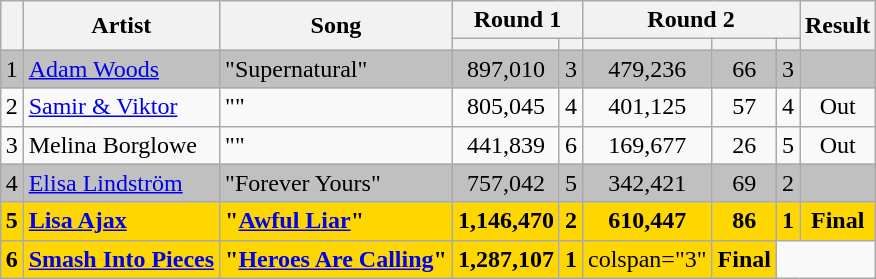<table class="sortable wikitable" style="margin: 1em auto 1em auto; text-align:center;">
<tr>
<th rowspan="2"></th>
<th rowspan="2">Artist</th>
<th rowspan="2">Song</th>
<th colspan="2">Round 1</th>
<th colspan="3">Round 2</th>
<th rowspan="2" class="unsortable">Result</th>
</tr>
<tr>
<th><small></small></th>
<th><small></small></th>
<th><small></small></th>
<th><small></small></th>
<th><small></small></th>
</tr>
<tr style="background:silver;">
<td>1</td>
<td align="left"><a href='#'>Adam Woods</a></td>
<td align="left">"Supernatural"</td>
<td>897,010</td>
<td>3</td>
<td>479,236</td>
<td>66</td>
<td>3</td>
<td><strong></strong></td>
</tr>
<tr>
<td>2</td>
<td align="left"><a href='#'>Samir & Viktor</a></td>
<td align="left">""</td>
<td>805,045</td>
<td>4</td>
<td>401,125</td>
<td>57</td>
<td>4</td>
<td>Out</td>
</tr>
<tr>
<td>3</td>
<td align="left">Melina Borglowe</td>
<td align="left">""</td>
<td>441,839</td>
<td>6</td>
<td>169,677</td>
<td>26</td>
<td>5</td>
<td>Out</td>
</tr>
<tr style="background:silver;">
<td>4</td>
<td align="left"><a href='#'>Elisa Lindström</a></td>
<td align="left">"Forever Yours"</td>
<td>757,042</td>
<td>5</td>
<td>342,421</td>
<td>69</td>
<td>2</td>
<td><strong></strong></td>
</tr>
<tr style="background:gold; font-weight:bold;">
<td>5</td>
<td align="left"><a href='#'>Lisa Ajax</a></td>
<td align="left">"<a href='#'>Awful Liar</a>"</td>
<td>1,146,470</td>
<td>2</td>
<td>610,447</td>
<td>86</td>
<td>1</td>
<td>Final</td>
</tr>
<tr style="background:gold;">
<td><strong>6</strong></td>
<td align="left"><strong><a href='#'>Smash Into Pieces</a></strong></td>
<td align="left"><strong>"<a href='#'>Heroes Are Calling</a>"</strong></td>
<td><strong>1,287,107</strong></td>
<td><strong>1</strong></td>
<td>colspan="3" </td>
<td><strong>Final</strong></td>
</tr>
</table>
